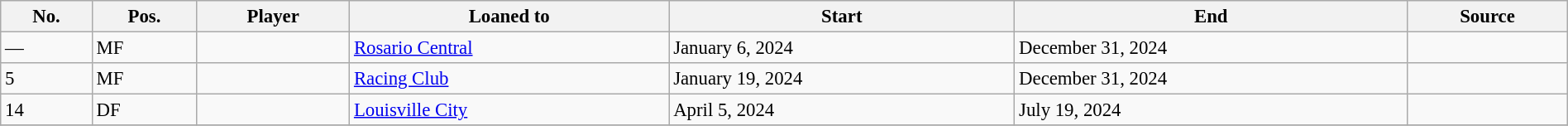<table class="wikitable sortable" style="width:100%; text-align:center; font-size:95%; text-align:left;">
<tr>
<th>No.</th>
<th>Pos.</th>
<th>Player</th>
<th>Loaned to</th>
<th>Start</th>
<th>End</th>
<th>Source</th>
</tr>
<tr>
<td>—</td>
<td>MF</td>
<td></td>
<td> <a href='#'>Rosario Central</a></td>
<td>January 6, 2024</td>
<td>December 31, 2024</td>
<td align=center></td>
</tr>
<tr>
<td>5</td>
<td>MF</td>
<td></td>
<td> <a href='#'>Racing Club</a></td>
<td>January 19, 2024</td>
<td>December 31, 2024</td>
<td align=center></td>
</tr>
<tr>
<td>14</td>
<td>DF</td>
<td></td>
<td> <a href='#'>Louisville City</a></td>
<td>April 5, 2024</td>
<td>July 19, 2024</td>
<td align=center></td>
</tr>
<tr>
</tr>
</table>
